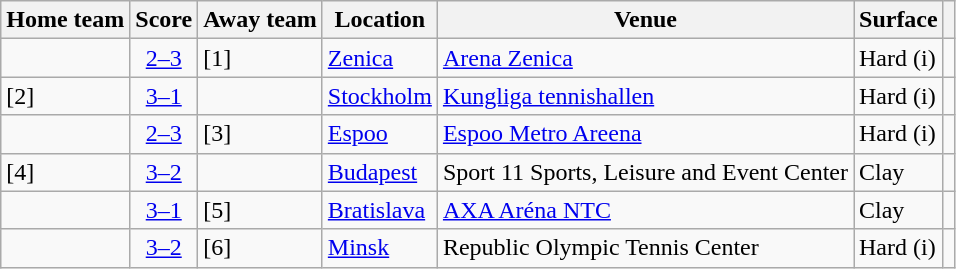<table class="wikitable">
<tr>
<th>Home team</th>
<th>Score</th>
<th>Away team</th>
<th>Location</th>
<th>Venue</th>
<th>Surface</th>
<th></th>
</tr>
<tr>
<td></td>
<td style="text-align:center;"><a href='#'>2–3</a></td>
<td><strong></strong> [1]</td>
<td><a href='#'>Zenica</a></td>
<td><a href='#'>Arena Zenica</a></td>
<td>Hard (i)</td>
<td></td>
</tr>
<tr>
<td><strong></strong> [2]</td>
<td style="text-align:center;"><a href='#'>3–1</a></td>
<td></td>
<td><a href='#'>Stockholm</a></td>
<td><a href='#'>Kungliga tennishallen</a></td>
<td>Hard (i)</td>
<td></td>
</tr>
<tr>
<td></td>
<td style="text-align:center;"><a href='#'>2–3</a></td>
<td><strong></strong> [3]</td>
<td><a href='#'>Espoo</a></td>
<td><a href='#'>Espoo Metro Areena</a></td>
<td>Hard (i)</td>
<td></td>
</tr>
<tr>
<td><strong></strong> [4]</td>
<td style="text-align:center;"><a href='#'>3–2</a></td>
<td></td>
<td><a href='#'>Budapest</a></td>
<td>Sport 11 Sports, Leisure and Event Center</td>
<td>Clay</td>
<td></td>
</tr>
<tr>
<td><strong></strong></td>
<td style="text-align:center;"><a href='#'>3–1</a></td>
<td> [5]</td>
<td><a href='#'>Bratislava</a></td>
<td><a href='#'>AXA Aréna NTC</a></td>
<td>Clay</td>
<td></td>
</tr>
<tr>
<td><strong></strong></td>
<td style="text-align:center;"><a href='#'>3–2</a></td>
<td> [6]</td>
<td><a href='#'>Minsk</a></td>
<td>Republic Olympic Tennis Center</td>
<td>Hard (i)</td>
<td></td>
</tr>
</table>
